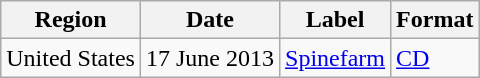<table class="wikitable sortable">
<tr>
<th>Region</th>
<th>Date</th>
<th>Label</th>
<th>Format</th>
</tr>
<tr>
<td>United States</td>
<td>17 June 2013</td>
<td><a href='#'>Spinefarm</a></td>
<td><a href='#'>CD</a></td>
</tr>
</table>
